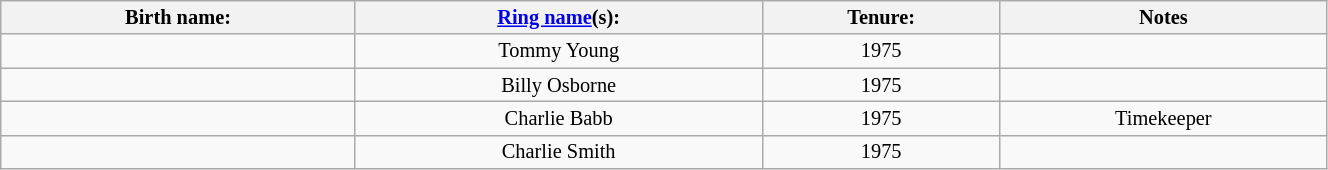<table class="sortable wikitable" style="font-size:85%; text-align:center; width:70%;">
<tr>
<th>Birth name:</th>
<th><a href='#'>Ring name</a>(s):</th>
<th>Tenure:</th>
<th>Notes</th>
</tr>
<tr>
<td></td>
<td>Tommy Young</td>
<td sort>1975</td>
<td></td>
</tr>
<tr>
<td></td>
<td>Billy Osborne</td>
<td sort>1975</td>
<td></td>
</tr>
<tr>
<td></td>
<td>Charlie Babb</td>
<td sort>1975</td>
<td>Timekeeper</td>
</tr>
<tr>
<td></td>
<td>Charlie Smith</td>
<td sort>1975</td>
</tr>
</table>
